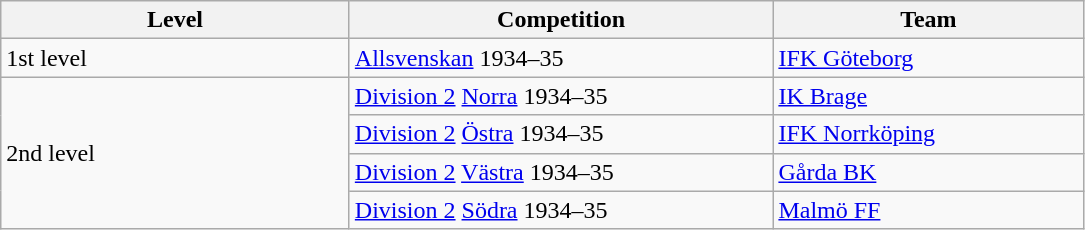<table class="wikitable" style="text-align: left;">
<tr>
<th style="width: 225px;">Level</th>
<th style="width: 275px;">Competition</th>
<th style="width: 200px;">Team</th>
</tr>
<tr>
<td>1st level</td>
<td><a href='#'>Allsvenskan</a> 1934–35</td>
<td><a href='#'>IFK Göteborg</a></td>
</tr>
<tr>
<td rowspan=4>2nd level</td>
<td><a href='#'>Division 2</a> <a href='#'>Norra</a> 1934–35</td>
<td><a href='#'>IK Brage</a></td>
</tr>
<tr>
<td><a href='#'>Division 2</a> <a href='#'>Östra</a> 1934–35</td>
<td><a href='#'>IFK Norrköping</a></td>
</tr>
<tr>
<td><a href='#'>Division 2</a> <a href='#'>Västra</a> 1934–35</td>
<td><a href='#'>Gårda BK</a></td>
</tr>
<tr>
<td><a href='#'>Division 2</a> <a href='#'>Södra</a> 1934–35</td>
<td><a href='#'>Malmö FF</a></td>
</tr>
</table>
